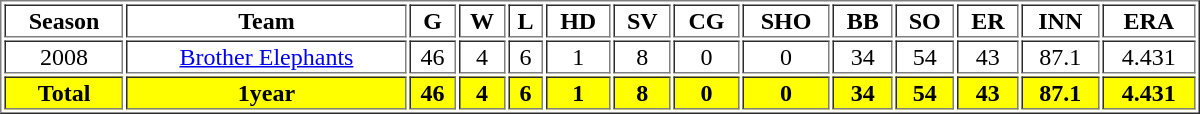<table border=1 width="800px">
<tr align=middle>
<th>Season</th>
<th>Team</th>
<th>G</th>
<th>W</th>
<th>L</th>
<th>HD</th>
<th>SV</th>
<th>CG</th>
<th>SHO</th>
<th>BB</th>
<th>SO</th>
<th>ER</th>
<th>INN</th>
<th>ERA</th>
</tr>
<tr align="center">
<td>2008</td>
<td><a href='#'>Brother Elephants</a></td>
<td>46</td>
<td>4</td>
<td>6</td>
<td>1</td>
<td>8</td>
<td>0</td>
<td>0</td>
<td>34</td>
<td>54</td>
<td>43</td>
<td>87.1</td>
<td>4.431</td>
</tr>
<tr align=middle style="color:black; background-color:yellow">
<th>Total</th>
<th>1year</th>
<th>46</th>
<th>4</th>
<th>6</th>
<th>1</th>
<th>8</th>
<th>0</th>
<th>0</th>
<th>34</th>
<th>54</th>
<th>43</th>
<th>87.1</th>
<th>4.431</th>
</tr>
</table>
